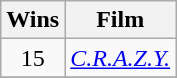<table class="wikitable" style="text-align:center;">
<tr>
<th scope="col" width="17">Wins</th>
<th scope="col" align="center">Film</th>
</tr>
<tr>
<td rowspan="1" style="text-align:center;">15</td>
<td><em><a href='#'>C.R.A.Z.Y.</a></em></td>
</tr>
<tr>
</tr>
</table>
